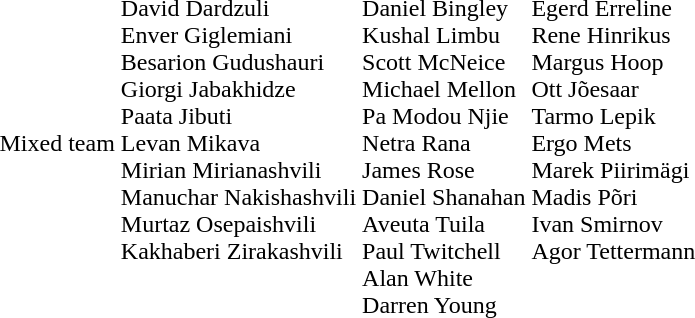<table>
<tr>
<td>Mixed team</td>
<td nowrap valign=top><br>David Dardzuli<br>Enver Giglemiani<br>Besarion Gudushauri<br>Giorgi Jabakhidze<br>Paata Jibuti<br>Levan Mikava<br>Mirian Mirianashvili<br>Manuchar Nakishashvili<br>Murtaz Osepaishvili<br>Kakhaberi Zirakashvili</td>
<td nowrap valign=top><br>Daniel Bingley<br>Kushal Limbu<br>Scott McNeice<br>Michael Mellon<br>Pa Modou Njie<br>Netra Rana<br>James Rose<br>Daniel Shanahan<br>Aveuta Tuila<br>Paul Twitchell<br>Alan White<br>Darren Young</td>
<td nowrap valign=top><br>Egerd Erreline<br>Rene Hinrikus<br>Margus Hoop<br>Ott Jõesaar<br>Tarmo Lepik<br>Ergo Mets<br>Marek Piirimägi<br>Madis Põri<br>Ivan Smirnov<br>Agor Tettermann</td>
</tr>
</table>
